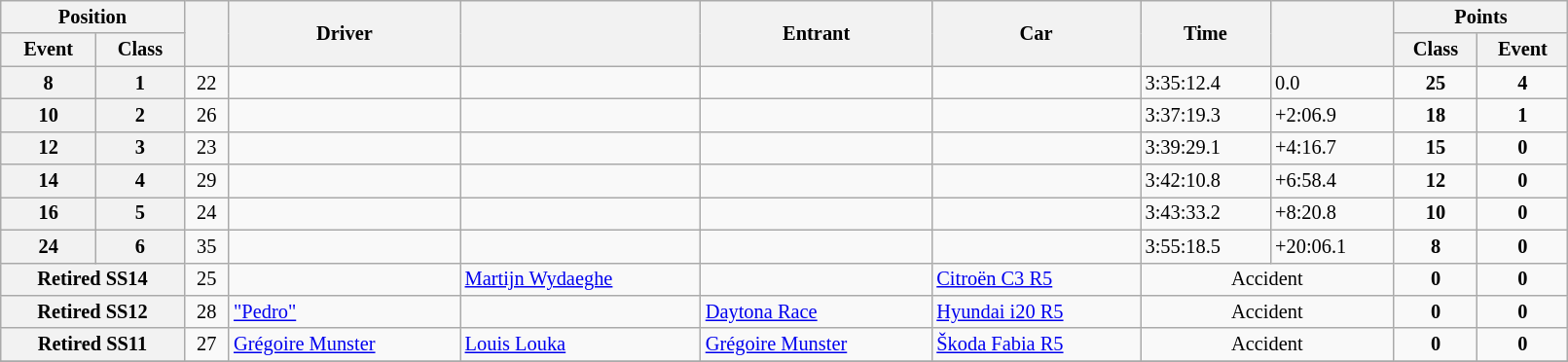<table class="wikitable" width=85% style="font-size: 85%;">
<tr>
<th colspan="2">Position</th>
<th rowspan="2"></th>
<th rowspan="2">Driver</th>
<th rowspan="2"></th>
<th rowspan="2">Entrant</th>
<th rowspan="2">Car</th>
<th rowspan="2">Time</th>
<th rowspan="2"></th>
<th colspan="2">Points</th>
</tr>
<tr>
<th>Event</th>
<th>Class</th>
<th>Class</th>
<th>Event</th>
</tr>
<tr>
<th>8</th>
<th>1</th>
<td align="center">22</td>
<td></td>
<td></td>
<td></td>
<td></td>
<td>3:35:12.4</td>
<td>0.0</td>
<td align="center"><strong>25</strong></td>
<td align="center"><strong>4</strong></td>
</tr>
<tr>
<th>10</th>
<th>2</th>
<td align="center">26</td>
<td></td>
<td></td>
<td></td>
<td></td>
<td>3:37:19.3</td>
<td>+2:06.9</td>
<td align="center"><strong>18</strong></td>
<td align="center"><strong>1</strong></td>
</tr>
<tr>
<th>12</th>
<th>3</th>
<td align="center">23</td>
<td></td>
<td></td>
<td></td>
<td></td>
<td>3:39:29.1</td>
<td>+4:16.7</td>
<td align="center"><strong>15</strong></td>
<td align="center"><strong>0</strong></td>
</tr>
<tr>
<th>14</th>
<th>4</th>
<td align="center">29</td>
<td></td>
<td></td>
<td></td>
<td></td>
<td>3:42:10.8</td>
<td>+6:58.4</td>
<td align="center"><strong>12</strong></td>
<td align="center"><strong>0</strong></td>
</tr>
<tr>
<th>16</th>
<th>5</th>
<td align="center">24</td>
<td></td>
<td></td>
<td></td>
<td></td>
<td>3:43:33.2</td>
<td>+8:20.8</td>
<td align="center"><strong>10</strong></td>
<td align="center"><strong>0</strong></td>
</tr>
<tr>
<th>24</th>
<th>6</th>
<td align="center">35</td>
<td></td>
<td></td>
<td></td>
<td></td>
<td>3:55:18.5</td>
<td>+20:06.1</td>
<td align="center"><strong>8</strong></td>
<td align="center"><strong>0</strong></td>
</tr>
<tr>
<th colspan="2">Retired SS14</th>
<td align="center">25</td>
<td></td>
<td><a href='#'>Martijn Wydaeghe</a></td>
<td></td>
<td><a href='#'>Citroën C3 R5</a></td>
<td align="center" colspan="2">Accident</td>
<td align="center"><strong>0</strong></td>
<td align="center"><strong>0</strong></td>
</tr>
<tr>
<th colspan="2">Retired SS12</th>
<td align="center">28</td>
<td><a href='#'>"Pedro"</a></td>
<td></td>
<td><a href='#'>Daytona Race</a></td>
<td><a href='#'>Hyundai i20 R5</a></td>
<td align="center" colspan="2">Accident</td>
<td align="center"><strong>0</strong></td>
<td align="center"><strong>0</strong></td>
</tr>
<tr>
<th colspan="2">Retired SS11</th>
<td align="center">27</td>
<td><a href='#'>Grégoire Munster</a></td>
<td><a href='#'>Louis Louka</a></td>
<td><a href='#'>Grégoire Munster</a></td>
<td><a href='#'>Škoda Fabia R5</a></td>
<td align="center" colspan="2">Accident</td>
<td align="center"><strong>0</strong></td>
<td align="center"><strong>0</strong></td>
</tr>
<tr>
</tr>
</table>
